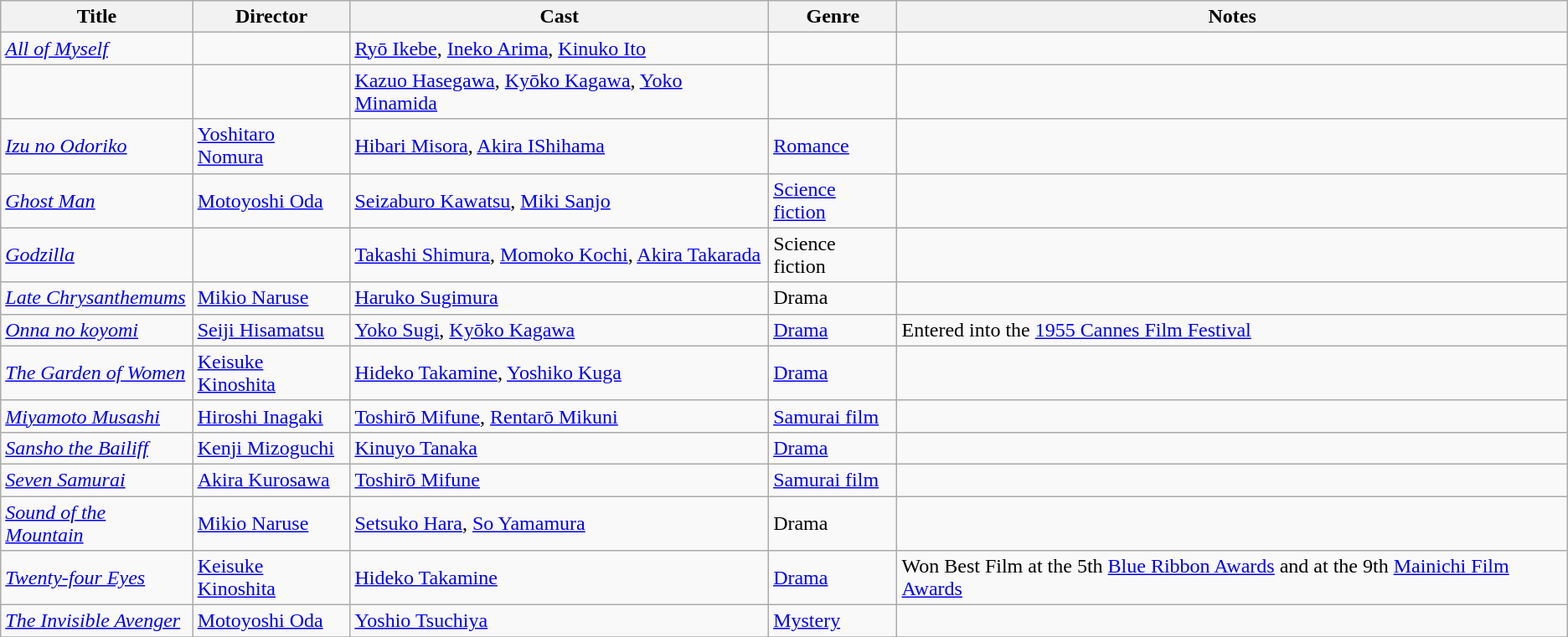<table class="wikitable sortable mw-collapsible">
<tr>
<th scope="col">Title</th>
<th scope="col">Director</th>
<th scope="col" class="unsortable">Cast</th>
<th scope="col">Genre</th>
<th scope="col">Notes</th>
</tr>
<tr>
<td><em><a href='#'>All of Myself</a></em></td>
<td></td>
<td><a href='#'>Ryō Ikebe</a>, <a href='#'>Ineko Arima</a>, <a href='#'>Kinuko Ito</a></td>
<td></td>
<td></td>
</tr>
<tr>
<td></td>
<td></td>
<td><a href='#'>Kazuo Hasegawa</a>, <a href='#'>Kyōko Kagawa</a>, <a href='#'>Yoko Minamida</a></td>
<td></td>
<td></td>
</tr>
<tr>
<td><em><a href='#'>Izu no Odoriko</a></em></td>
<td><a href='#'>Yoshitaro Nomura</a></td>
<td><a href='#'>Hibari Misora</a>, <a href='#'>Akira IShihama</a></td>
<td><a href='#'>Romance</a></td>
<td></td>
</tr>
<tr>
<td><em><a href='#'>Ghost Man</a></em></td>
<td><a href='#'>Motoyoshi Oda</a></td>
<td><a href='#'>Seizaburo Kawatsu</a>, <a href='#'>Miki Sanjo</a></td>
<td><a href='#'>Science fiction</a></td>
<td></td>
</tr>
<tr>
<td><em><a href='#'>Godzilla</a></em></td>
<td></td>
<td><a href='#'>Takashi Shimura</a>, <a href='#'>Momoko Kochi</a>, <a href='#'>Akira Takarada</a></td>
<td>Science fiction</td>
<td></td>
</tr>
<tr>
<td><em><a href='#'>Late Chrysanthemums</a></em></td>
<td><a href='#'>Mikio Naruse</a></td>
<td><a href='#'>Haruko Sugimura</a></td>
<td>Drama</td>
<td></td>
</tr>
<tr>
<td><em><a href='#'>Onna no koyomi</a></em></td>
<td><a href='#'>Seiji Hisamatsu</a></td>
<td><a href='#'>Yoko Sugi</a>, <a href='#'>Kyōko Kagawa</a></td>
<td><a href='#'>Drama</a></td>
<td>Entered into the <a href='#'>1955 Cannes Film Festival</a></td>
</tr>
<tr>
<td><em><a href='#'>The Garden of Women</a></em></td>
<td><a href='#'>Keisuke Kinoshita</a></td>
<td><a href='#'>Hideko Takamine</a>, <a href='#'>Yoshiko Kuga</a></td>
<td><a href='#'>Drama</a></td>
<td></td>
</tr>
<tr>
<td><em><a href='#'>Miyamoto Musashi</a></em></td>
<td><a href='#'>Hiroshi Inagaki</a></td>
<td><a href='#'>Toshirō Mifune</a>, <a href='#'>Rentarō Mikuni</a></td>
<td><a href='#'>Samurai film</a></td>
<td></td>
</tr>
<tr>
<td><em><a href='#'>Sansho the Bailiff</a></em></td>
<td><a href='#'>Kenji Mizoguchi</a></td>
<td><a href='#'>Kinuyo Tanaka</a></td>
<td><a href='#'>Drama</a></td>
<td></td>
</tr>
<tr>
<td><em><a href='#'>Seven Samurai</a></em></td>
<td><a href='#'>Akira Kurosawa</a></td>
<td><a href='#'>Toshirō Mifune</a></td>
<td><a href='#'>Samurai film</a></td>
<td></td>
</tr>
<tr>
<td><em><a href='#'>Sound of the Mountain</a></em></td>
<td><a href='#'>Mikio Naruse</a></td>
<td><a href='#'>Setsuko Hara</a>, <a href='#'>So Yamamura</a></td>
<td>Drama</td>
<td></td>
</tr>
<tr>
<td><em><a href='#'>Twenty-four Eyes</a></em></td>
<td><a href='#'>Keisuke Kinoshita</a></td>
<td><a href='#'>Hideko Takamine</a></td>
<td><a href='#'>Drama</a></td>
<td>Won Best Film at the 5th <a href='#'>Blue Ribbon Awards</a> and at the 9th <a href='#'>Mainichi Film Awards</a></td>
</tr>
<tr>
<td><em><a href='#'>The Invisible Avenger</a></em></td>
<td><a href='#'>Motoyoshi Oda</a></td>
<td><a href='#'>Yoshio Tsuchiya</a></td>
<td><a href='#'>Mystery</a></td>
<td></td>
</tr>
<tr>
</tr>
</table>
